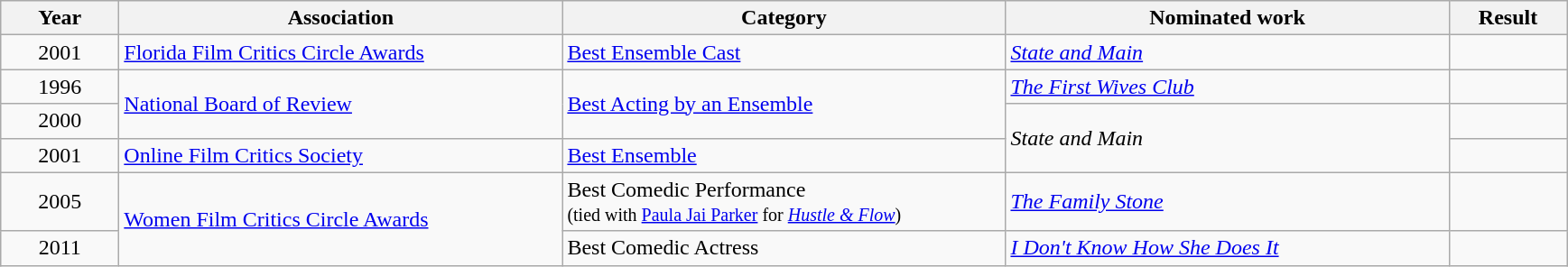<table class=wikitable>
<tr>
<th scope="col" style="width:5em;">Year</th>
<th scope="col" style="width:20em;">Association</th>
<th scope="col" style="width:20em;">Category</th>
<th scope="col" style="width:20em;">Nominated work</th>
<th scope="col" style="width:5em;">Result</th>
</tr>
<tr>
<td style="text-align:center;">2001</td>
<td><a href='#'>Florida Film Critics Circle Awards</a></td>
<td><a href='#'>Best Ensemble Cast</a></td>
<td><em><a href='#'>State and Main</a></em></td>
<td></td>
</tr>
<tr>
<td style="text-align:center;">1996</td>
<td rowspan="2"><a href='#'>National Board of Review</a></td>
<td rowspan="2"><a href='#'>Best Acting by an Ensemble</a></td>
<td><em><a href='#'>The First Wives Club</a></em></td>
<td></td>
</tr>
<tr>
<td style="text-align:center;">2000</td>
<td rowspan="2"><em>State and Main</em></td>
<td></td>
</tr>
<tr>
<td style="text-align:center;">2001</td>
<td><a href='#'>Online Film Critics Society</a></td>
<td><a href='#'>Best Ensemble</a></td>
<td></td>
</tr>
<tr>
<td style="text-align:center;">2005</td>
<td rowspan="2"><a href='#'>Women Film Critics Circle Awards</a></td>
<td>Best Comedic Performance <br> <small>(tied with <a href='#'>Paula Jai Parker</a> for <em><a href='#'>Hustle & Flow</a></em>)</small></td>
<td><em><a href='#'>The Family Stone</a></em></td>
<td></td>
</tr>
<tr>
<td style="text-align:center;">2011</td>
<td>Best Comedic Actress</td>
<td><em><a href='#'>I Don't Know How She Does It</a></em></td>
<td></td>
</tr>
</table>
